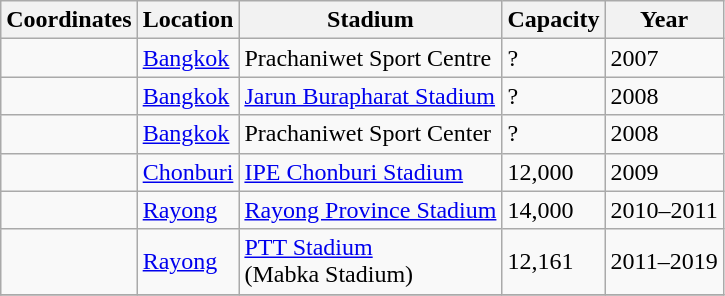<table class="wikitable sortable">
<tr>
<th>Coordinates</th>
<th>Location</th>
<th>Stadium</th>
<th>Capacity</th>
<th>Year</th>
</tr>
<tr>
<td></td>
<td><a href='#'>Bangkok</a></td>
<td>Prachaniwet Sport Centre</td>
<td>?</td>
<td>2007</td>
</tr>
<tr>
<td></td>
<td><a href='#'>Bangkok</a></td>
<td><a href='#'>Jarun Burapharat Stadium</a></td>
<td>?</td>
<td>2008</td>
</tr>
<tr>
<td></td>
<td><a href='#'>Bangkok</a></td>
<td>Prachaniwet Sport Center</td>
<td>?</td>
<td>2008</td>
</tr>
<tr>
<td></td>
<td><a href='#'>Chonburi</a></td>
<td><a href='#'>IPE Chonburi Stadium</a></td>
<td>12,000</td>
<td>2009</td>
</tr>
<tr>
<td></td>
<td><a href='#'>Rayong</a></td>
<td><a href='#'>Rayong Province Stadium</a></td>
<td>14,000</td>
<td>2010–2011</td>
</tr>
<tr>
<td></td>
<td><a href='#'>Rayong</a></td>
<td><a href='#'>PTT Stadium</a><br>(Mabka Stadium)</td>
<td>12,161</td>
<td>2011–2019</td>
</tr>
<tr>
</tr>
</table>
